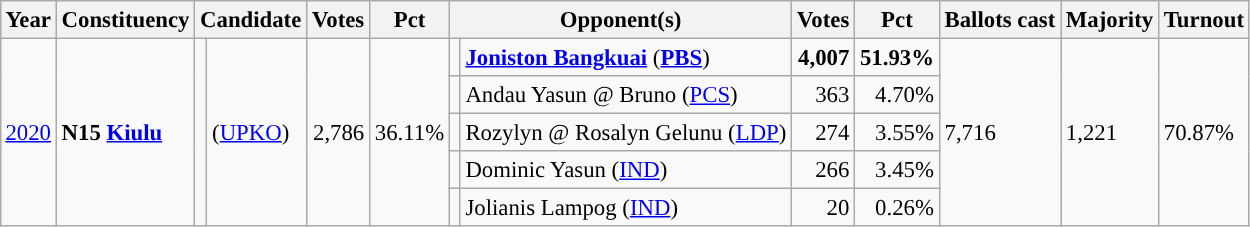<table class="wikitable" style="margin:0.5em ; font-size:95%">
<tr>
<th>Year</th>
<th>Constituency</th>
<th colspan=2>Candidate</th>
<th>Votes</th>
<th>Pct</th>
<th colspan=2>Opponent(s)</th>
<th>Votes</th>
<th>Pct</th>
<th>Ballots cast</th>
<th>Majority</th>
<th>Turnout</th>
</tr>
<tr>
<td rowspan=5><a href='#'>2020</a></td>
<td rowspan=5><strong>N15 <a href='#'>Kiulu</a></strong></td>
<td rowspan=5></td>
<td rowspan=5> (<a href='#'>UPKO</a>)</td>
<td rowspan=5 align="right">2,786</td>
<td rowspan=5>36.11%</td>
<td></td>
<td><strong><a href='#'>Joniston Bangkuai</a></strong> (<a href='#'><strong>PBS</strong></a>)</td>
<td align="right"><strong>4,007</strong></td>
<td><strong>51.93%</strong></td>
<td rowspan=5>7,716</td>
<td rowspan=5>1,221</td>
<td rowspan=5>70.87%</td>
</tr>
<tr>
<td></td>
<td>Andau Yasun @ Bruno (<a href='#'>PCS</a>)</td>
<td align="right">363</td>
<td align="right">4.70%</td>
</tr>
<tr>
<td></td>
<td>Rozylyn @ Rosalyn Gelunu (<a href='#'>LDP</a>)</td>
<td align="right">274</td>
<td align="right">3.55%</td>
</tr>
<tr>
<td></td>
<td>Dominic Yasun (<a href='#'>IND</a>)</td>
<td align="right">266</td>
<td align="right">3.45%</td>
</tr>
<tr>
<td></td>
<td>Jolianis Lampog (<a href='#'>IND</a>)</td>
<td align="right">20</td>
<td align="right">0.26%</td>
</tr>
</table>
